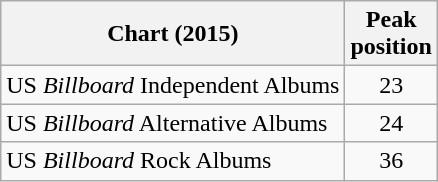<table class="wikitable">
<tr>
<th>Chart (2015)</th>
<th>Peak<br>position</th>
</tr>
<tr>
<td>US <em>Billboard</em> Independent Albums</td>
<td align="center">23</td>
</tr>
<tr>
<td>US <em>Billboard</em> Alternative Albums</td>
<td align="center">24</td>
</tr>
<tr>
<td>US <em>Billboard</em> Rock Albums</td>
<td align="center">36</td>
</tr>
</table>
